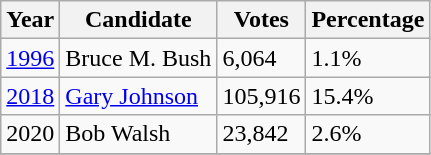<table class="wikitable">
<tr>
<th>Year</th>
<th>Candidate</th>
<th>Votes</th>
<th>Percentage</th>
</tr>
<tr>
<td><a href='#'>1996</a></td>
<td>Bruce M. Bush</td>
<td>6,064</td>
<td>1.1%</td>
</tr>
<tr>
<td><a href='#'>2018</a></td>
<td><a href='#'>Gary Johnson</a></td>
<td>105,916</td>
<td>15.4%</td>
</tr>
<tr>
<td>2020</td>
<td>Bob Walsh</td>
<td>23,842</td>
<td>2.6%</td>
</tr>
<tr>
</tr>
</table>
